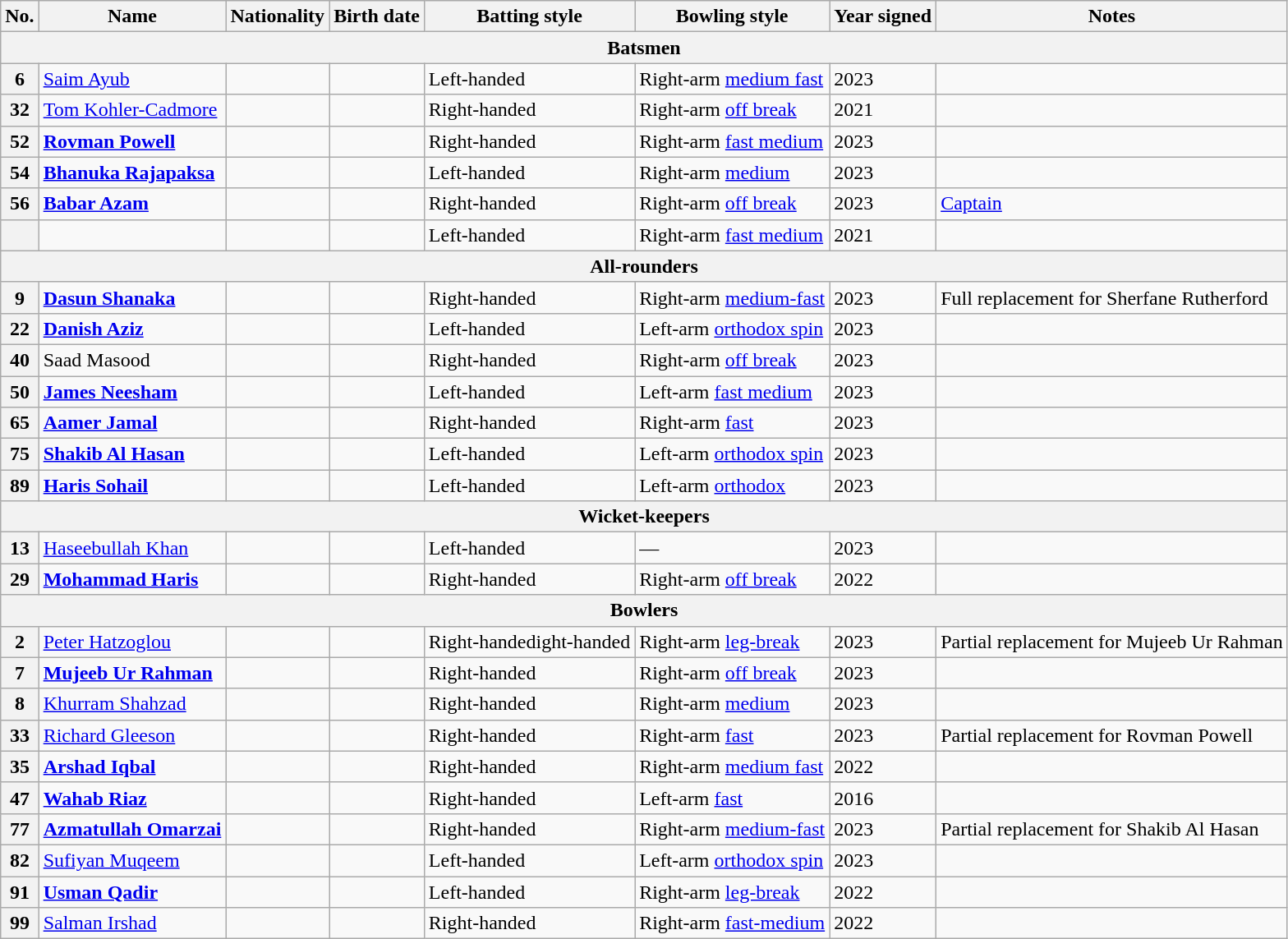<table class="wikitable">
<tr>
<th>No.</th>
<th>Name</th>
<th>Nationality</th>
<th>Birth date</th>
<th>Batting style</th>
<th>Bowling style</th>
<th>Year signed</th>
<th>Notes</th>
</tr>
<tr>
<th colspan="8">Batsmen</th>
</tr>
<tr>
<th>6</th>
<td><a href='#'>Saim Ayub</a></td>
<td></td>
<td></td>
<td>Left-handed</td>
<td>Right-arm <a href='#'>medium fast</a></td>
<td>2023</td>
<td></td>
</tr>
<tr>
<th>32</th>
<td><a href='#'>Tom Kohler-Cadmore</a></td>
<td></td>
<td></td>
<td>Right-handed</td>
<td>Right-arm <a href='#'>off break</a></td>
<td>2021</td>
<td></td>
</tr>
<tr>
<th>52</th>
<td><strong><a href='#'>Rovman Powell</a></strong></td>
<td></td>
<td></td>
<td>Right-handed</td>
<td>Right-arm <a href='#'>fast medium</a></td>
<td>2023</td>
<td></td>
</tr>
<tr>
<th>54</th>
<td><strong><a href='#'>Bhanuka Rajapaksa</a></strong></td>
<td></td>
<td></td>
<td>Left-handed</td>
<td>Right-arm <a href='#'>medium</a></td>
<td>2023</td>
<td></td>
</tr>
<tr>
<th>56</th>
<td><strong><a href='#'>Babar Azam</a></strong></td>
<td></td>
<td></td>
<td>Right-handed</td>
<td>Right-arm <a href='#'>off break</a></td>
<td>2023</td>
<td><a href='#'>Captain</a></td>
</tr>
<tr>
<th></th>
<td></td>
<td></td>
<td></td>
<td>Left-handed</td>
<td>Right-arm <a href='#'>fast medium</a></td>
<td>2021</td>
<td></td>
</tr>
<tr>
<th colspan="8">All-rounders</th>
</tr>
<tr>
<th>9</th>
<td><strong><a href='#'>Dasun Shanaka</a></strong></td>
<td></td>
<td></td>
<td>Right-handed</td>
<td>Right-arm <a href='#'>medium-fast</a></td>
<td>2023</td>
<td>Full replacement for Sherfane Rutherford</td>
</tr>
<tr>
<th>22</th>
<td><strong><a href='#'>Danish Aziz</a></strong></td>
<td></td>
<td></td>
<td>Left-handed</td>
<td>Left-arm <a href='#'>orthodox spin</a></td>
<td>2023</td>
<td></td>
</tr>
<tr>
<th>40</th>
<td>Saad Masood</td>
<td></td>
<td></td>
<td>Right-handed</td>
<td>Right-arm <a href='#'>off break</a></td>
<td>2023</td>
<td></td>
</tr>
<tr>
<th>50</th>
<td><strong><a href='#'>James Neesham</a></strong></td>
<td></td>
<td></td>
<td>Left-handed</td>
<td>Left-arm <a href='#'>fast medium</a></td>
<td>2023</td>
<td></td>
</tr>
<tr>
<th>65</th>
<td><strong><a href='#'>Aamer Jamal</a></strong></td>
<td></td>
<td></td>
<td>Right-handed</td>
<td>Right-arm <a href='#'>fast</a></td>
<td>2023</td>
<td></td>
</tr>
<tr>
<th>75</th>
<td><strong><a href='#'>Shakib Al Hasan</a></strong></td>
<td></td>
<td></td>
<td>Left-handed</td>
<td>Left-arm <a href='#'>orthodox spin</a></td>
<td>2023</td>
<td></td>
</tr>
<tr>
<th>89</th>
<td><strong><a href='#'>Haris Sohail</a></strong></td>
<td></td>
<td></td>
<td>Left-handed</td>
<td>Left-arm <a href='#'>orthodox</a></td>
<td>2023</td>
<td></td>
</tr>
<tr>
<th colspan="8">Wicket-keepers</th>
</tr>
<tr>
<th>13</th>
<td><a href='#'>Haseebullah Khan</a></td>
<td></td>
<td></td>
<td>Left-handed</td>
<td>—</td>
<td>2023</td>
<td></td>
</tr>
<tr>
<th>29</th>
<td><strong><a href='#'>Mohammad Haris</a></strong></td>
<td></td>
<td></td>
<td>Right-handed</td>
<td>Right-arm <a href='#'>off break</a></td>
<td>2022</td>
<td></td>
</tr>
<tr>
<th colspan="8">Bowlers</th>
</tr>
<tr>
<th>2</th>
<td><a href='#'>Peter Hatzoglou</a></td>
<td></td>
<td></td>
<td>Right-handedight-handed</td>
<td>Right-arm <a href='#'>leg-break</a></td>
<td>2023</td>
<td>Partial replacement for Mujeeb Ur Rahman</td>
</tr>
<tr>
<th>7</th>
<td><strong><a href='#'>Mujeeb Ur Rahman</a></strong></td>
<td></td>
<td></td>
<td>Right-handed</td>
<td>Right-arm <a href='#'>off break</a></td>
<td>2023</td>
<td></td>
</tr>
<tr>
<th>8</th>
<td><a href='#'>Khurram Shahzad</a></td>
<td></td>
<td></td>
<td>Right-handed</td>
<td>Right-arm <a href='#'>medium</a></td>
<td>2023</td>
<td></td>
</tr>
<tr>
<th>33</th>
<td><a href='#'>Richard Gleeson</a></td>
<td></td>
<td></td>
<td>Right-handed</td>
<td>Right-arm <a href='#'>fast</a></td>
<td>2023</td>
<td>Partial replacement for Rovman Powell</td>
</tr>
<tr>
<th>35</th>
<td><strong><a href='#'>Arshad Iqbal</a></strong></td>
<td></td>
<td></td>
<td>Right-handed</td>
<td>Right-arm <a href='#'>medium fast</a></td>
<td>2022</td>
<td></td>
</tr>
<tr>
<th>47</th>
<td><strong><a href='#'>Wahab Riaz</a></strong></td>
<td></td>
<td></td>
<td>Right-handed</td>
<td>Left-arm <a href='#'>fast</a></td>
<td>2016</td>
<td></td>
</tr>
<tr>
<th>77</th>
<td><strong><a href='#'>Azmatullah Omarzai</a></strong></td>
<td></td>
<td></td>
<td>Right-handed</td>
<td>Right-arm <a href='#'>medium-fast</a></td>
<td>2023</td>
<td>Partial replacement for Shakib Al Hasan</td>
</tr>
<tr>
<th>82</th>
<td><a href='#'>Sufiyan Muqeem</a></td>
<td></td>
<td></td>
<td>Left-handed</td>
<td>Left-arm <a href='#'>orthodox spin</a></td>
<td>2023</td>
<td></td>
</tr>
<tr>
<th>91</th>
<td><strong><a href='#'>Usman Qadir</a></strong></td>
<td></td>
<td></td>
<td>Left-handed</td>
<td>Right-arm <a href='#'>leg-break</a></td>
<td>2022</td>
<td></td>
</tr>
<tr>
<th>99</th>
<td><a href='#'>Salman Irshad</a></td>
<td></td>
<td></td>
<td>Right-handed</td>
<td>Right-arm <a href='#'>fast-medium</a></td>
<td>2022</td>
<td></td>
</tr>
</table>
